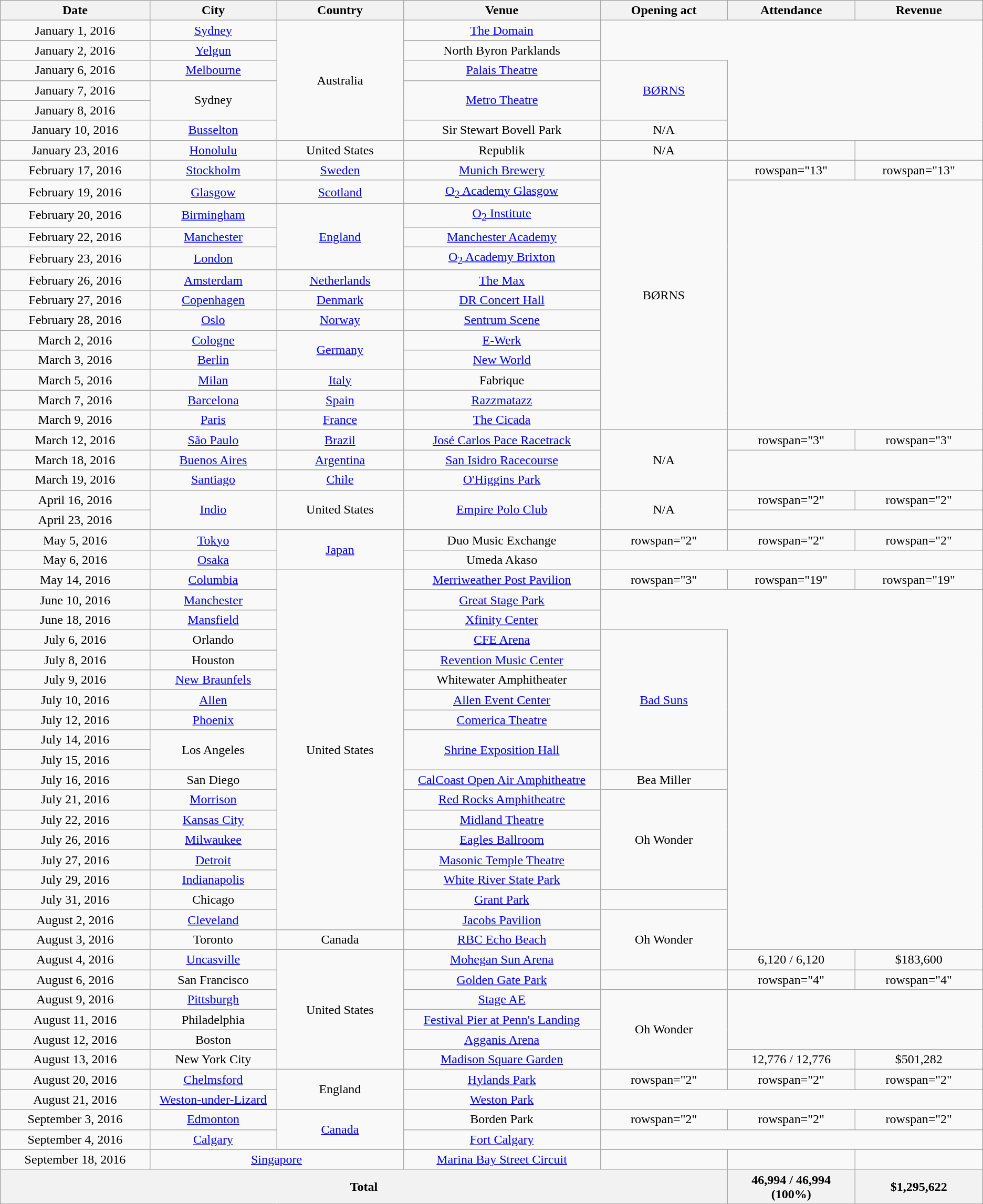<table class="wikitable" style="text-align:center;">
<tr>
<th scope="col" style="width:12em;">Date</th>
<th scope="col" style="width:10em;">City</th>
<th scope="col" style="width:10em;">Country</th>
<th scope="col" style="width:16em;">Venue</th>
<th scope="col" style="width:10em;">Opening act</th>
<th scope="col" style="width:10em;">Attendance</th>
<th scope="col" style="width:10em;">Revenue</th>
</tr>
<tr>
<td>January 1, 2016</td>
<td><a href='#'>Sydney</a></td>
<td rowspan="6">Australia</td>
<td><a href='#'>The Domain</a></td>
</tr>
<tr>
<td>January 2, 2016</td>
<td><a href='#'>Yelgun</a></td>
<td>North Byron Parklands</td>
</tr>
<tr>
<td>January 6, 2016</td>
<td><a href='#'>Melbourne</a></td>
<td><a href='#'>Palais Theatre</a></td>
<td rowspan="3"><a href='#'>BØRNS</a></td>
</tr>
<tr>
<td>January 7, 2016</td>
<td rowspan="2">Sydney</td>
<td rowspan="2"><a href='#'>Metro Theatre</a></td>
</tr>
<tr>
<td>January 8, 2016</td>
</tr>
<tr>
<td>January 10, 2016</td>
<td><a href='#'>Busselton</a></td>
<td>Sir Stewart Bovell Park</td>
<td>N/A</td>
</tr>
<tr>
<td>January 23, 2016</td>
<td><a href='#'>Honolulu</a></td>
<td>United States</td>
<td>Republik</td>
<td>N/A</td>
<td></td>
<td></td>
</tr>
<tr>
<td>February 17, 2016</td>
<td><a href='#'>Stockholm</a></td>
<td><a href='#'>Sweden</a></td>
<td><a href='#'>Munich Brewery</a></td>
<td rowspan="13">BØRNS</td>
<td>rowspan="13" </td>
<td>rowspan="13" </td>
</tr>
<tr>
<td>February 19, 2016</td>
<td><a href='#'>Glasgow</a></td>
<td><a href='#'>Scotland</a></td>
<td><a href='#'>O<sub>2</sub> Academy Glasgow</a></td>
</tr>
<tr>
<td>February 20, 2016</td>
<td><a href='#'>Birmingham</a></td>
<td rowspan="3"><a href='#'>England</a></td>
<td><a href='#'>O<sub>2</sub> Institute</a></td>
</tr>
<tr>
<td>February 22, 2016</td>
<td><a href='#'>Manchester</a></td>
<td><a href='#'>Manchester Academy</a></td>
</tr>
<tr>
<td>February 23, 2016</td>
<td><a href='#'>London</a></td>
<td><a href='#'>O<sub>2</sub> Academy Brixton</a></td>
</tr>
<tr Zara Larrson>
<td>February 26, 2016</td>
<td><a href='#'>Amsterdam</a></td>
<td><a href='#'>Netherlands</a></td>
<td><a href='#'>The Max</a></td>
</tr>
<tr>
<td>February 27, 2016</td>
<td><a href='#'>Copenhagen</a></td>
<td><a href='#'>Denmark</a></td>
<td><a href='#'>DR Concert Hall</a></td>
</tr>
<tr>
<td>February 28, 2016</td>
<td><a href='#'>Oslo</a></td>
<td><a href='#'>Norway</a></td>
<td><a href='#'>Sentrum Scene</a></td>
</tr>
<tr>
<td>March 2, 2016</td>
<td><a href='#'>Cologne</a></td>
<td rowspan="2"><a href='#'>Germany</a></td>
<td><a href='#'>E-Werk</a></td>
</tr>
<tr>
<td>March 3, 2016</td>
<td><a href='#'>Berlin</a></td>
<td><a href='#'>New World</a></td>
</tr>
<tr>
<td>March 5, 2016</td>
<td><a href='#'>Milan</a></td>
<td><a href='#'>Italy</a></td>
<td>Fabrique</td>
</tr>
<tr>
<td>March 7, 2016</td>
<td><a href='#'>Barcelona</a></td>
<td><a href='#'>Spain</a></td>
<td><a href='#'>Razzmatazz</a></td>
</tr>
<tr>
<td>March 9, 2016</td>
<td><a href='#'>Paris</a></td>
<td><a href='#'>France</a></td>
<td><a href='#'>The Cicada</a></td>
</tr>
<tr>
<td>March 12, 2016</td>
<td><a href='#'>São Paulo</a></td>
<td><a href='#'>Brazil</a></td>
<td><a href='#'>José Carlos Pace Racetrack</a></td>
<td rowspan="3">N/A</td>
<td>rowspan="3" </td>
<td>rowspan="3" </td>
</tr>
<tr>
<td>March 18, 2016</td>
<td><a href='#'>Buenos Aires</a></td>
<td><a href='#'>Argentina</a></td>
<td><a href='#'>San Isidro Racecourse</a></td>
</tr>
<tr>
<td>March 19, 2016</td>
<td><a href='#'>Santiago</a></td>
<td><a href='#'>Chile</a></td>
<td><a href='#'>O'Higgins Park</a></td>
</tr>
<tr>
<td>April 16, 2016</td>
<td rowspan="2"><a href='#'>Indio</a></td>
<td rowspan="2">United States</td>
<td rowspan="2"><a href='#'>Empire Polo Club</a></td>
<td rowspan="2">N/A</td>
<td>rowspan="2" </td>
<td>rowspan="2" </td>
</tr>
<tr>
<td>April 23, 2016</td>
</tr>
<tr>
<td>May 5, 2016</td>
<td><a href='#'>Tokyo</a></td>
<td rowspan="2"><a href='#'>Japan</a></td>
<td>Duo Music Exchange</td>
<td>rowspan="2" </td>
<td>rowspan="2" </td>
<td>rowspan="2" </td>
</tr>
<tr>
<td>May 6, 2016</td>
<td><a href='#'>Osaka</a></td>
<td>Umeda Akaso</td>
</tr>
<tr>
<td>May 14, 2016</td>
<td><a href='#'>Columbia</a></td>
<td rowspan="18">United States</td>
<td><a href='#'>Merriweather Post Pavilion</a></td>
<td>rowspan="3" </td>
<td>rowspan="19" </td>
<td>rowspan="19" </td>
</tr>
<tr>
<td>June 10, 2016</td>
<td><a href='#'>Manchester</a></td>
<td><a href='#'>Great Stage Park</a></td>
</tr>
<tr>
<td>June 18, 2016</td>
<td><a href='#'>Mansfield</a></td>
<td><a href='#'>Xfinity Center</a></td>
</tr>
<tr>
<td>July 6, 2016</td>
<td>Orlando</td>
<td><a href='#'>CFE Arena</a></td>
<td rowspan="7"><a href='#'>Bad Suns</a></td>
</tr>
<tr>
<td>July 8, 2016</td>
<td>Houston</td>
<td><a href='#'>Revention Music Center</a></td>
</tr>
<tr>
<td>July 9, 2016</td>
<td><a href='#'>New Braunfels</a></td>
<td>Whitewater Amphitheater</td>
</tr>
<tr>
<td>July 10, 2016</td>
<td><a href='#'>Allen</a></td>
<td><a href='#'>Allen Event Center</a></td>
</tr>
<tr>
<td>July 12, 2016</td>
<td><a href='#'>Phoenix</a></td>
<td><a href='#'>Comerica Theatre</a></td>
</tr>
<tr>
<td>July 14, 2016</td>
<td rowspan="2">Los Angeles</td>
<td rowspan="2"><a href='#'>Shrine Exposition Hall</a></td>
</tr>
<tr>
<td>July 15, 2016</td>
</tr>
<tr>
<td>July 16, 2016</td>
<td>San Diego</td>
<td><a href='#'>CalCoast Open Air Amphitheatre</a></td>
<td>Bea Miller</td>
</tr>
<tr>
<td>July 21, 2016</td>
<td><a href='#'>Morrison</a></td>
<td><a href='#'>Red Rocks Amphitheatre</a></td>
<td rowspan="5">Oh Wonder</td>
</tr>
<tr>
<td>July 22, 2016</td>
<td><a href='#'>Kansas City</a></td>
<td><a href='#'>Midland Theatre</a></td>
</tr>
<tr>
<td>July 26, 2016</td>
<td><a href='#'>Milwaukee</a></td>
<td><a href='#'>Eagles Ballroom</a></td>
</tr>
<tr>
<td>July 27, 2016</td>
<td><a href='#'>Detroit</a></td>
<td><a href='#'>Masonic Temple Theatre</a></td>
</tr>
<tr>
<td>July 29, 2016</td>
<td><a href='#'>Indianapolis</a></td>
<td><a href='#'>White River State Park</a></td>
</tr>
<tr>
<td>July 31, 2016</td>
<td>Chicago</td>
<td><a href='#'>Grant Park</a></td>
<td></td>
</tr>
<tr>
<td>August 2, 2016</td>
<td><a href='#'>Cleveland</a></td>
<td><a href='#'>Jacobs Pavilion</a></td>
<td rowspan="3">Oh Wonder</td>
</tr>
<tr>
<td>August 3, 2016</td>
<td>Toronto</td>
<td>Canada</td>
<td><a href='#'>RBC Echo Beach</a></td>
</tr>
<tr>
<td>August 4, 2016</td>
<td><a href='#'>Uncasville</a></td>
<td rowspan="6">United States</td>
<td><a href='#'>Mohegan Sun Arena</a></td>
<td>6,120 / 6,120</td>
<td>$183,600</td>
</tr>
<tr>
<td>August 6, 2016</td>
<td>San Francisco</td>
<td><a href='#'>Golden Gate Park</a></td>
<td></td>
<td>rowspan="4" </td>
<td>rowspan="4" </td>
</tr>
<tr>
<td>August 9, 2016</td>
<td><a href='#'>Pittsburgh</a></td>
<td><a href='#'>Stage AE</a></td>
<td rowspan="4">Oh Wonder</td>
</tr>
<tr>
<td>August 11, 2016</td>
<td>Philadelphia</td>
<td><a href='#'>Festival Pier at Penn's Landing</a></td>
</tr>
<tr>
<td>August 12, 2016</td>
<td>Boston</td>
<td><a href='#'>Agganis Arena</a></td>
</tr>
<tr>
<td>August 13, 2016</td>
<td>New York City</td>
<td><a href='#'>Madison Square Garden</a></td>
<td>12,776 / 12,776</td>
<td>$501,282</td>
</tr>
<tr>
<td>August 20, 2016</td>
<td><a href='#'>Chelmsford</a></td>
<td rowspan="2">England</td>
<td><a href='#'>Hylands Park</a></td>
<td>rowspan="2" </td>
<td>rowspan="2" </td>
<td>rowspan="2" </td>
</tr>
<tr>
<td>August 21, 2016</td>
<td><a href='#'>Weston-under-Lizard</a></td>
<td><a href='#'>Weston Park</a></td>
</tr>
<tr>
<td>September 3, 2016</td>
<td><a href='#'>Edmonton</a></td>
<td rowspan="2"><a href='#'>Canada</a></td>
<td>Borden Park</td>
<td>rowspan="2" </td>
<td>rowspan="2" </td>
<td>rowspan="2" </td>
</tr>
<tr>
<td>September 4, 2016</td>
<td><a href='#'>Calgary</a></td>
<td><a href='#'>Fort Calgary</a></td>
</tr>
<tr>
<td>September 18, 2016</td>
<td colspan="2"><a href='#'>Singapore</a></td>
<td><a href='#'>Marina Bay Street Circuit</a></td>
<td></td>
<td></td>
<td></td>
</tr>
<tr>
<th colspan="5">Total</th>
<th>46,994 / 46,994 (100%)</th>
<th>$1,295,622</th>
</tr>
</table>
